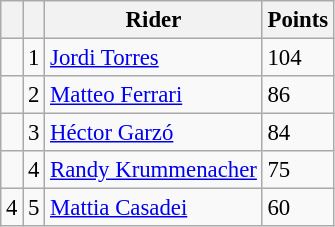<table class="wikitable" style="font-size: 95%;">
<tr>
<th></th>
<th></th>
<th>Rider</th>
<th>Points</th>
</tr>
<tr>
<td></td>
<td align=center>1</td>
<td> <a href='#'>Jordi Torres</a></td>
<td align=left>104</td>
</tr>
<tr>
<td></td>
<td align=center>2</td>
<td> <a href='#'>Matteo Ferrari</a></td>
<td align=left>86</td>
</tr>
<tr>
<td></td>
<td align=center>3</td>
<td> <a href='#'>Héctor Garzó</a></td>
<td align=left>84</td>
</tr>
<tr>
<td></td>
<td align=center>4</td>
<td> <a href='#'>Randy Krummenacher</a></td>
<td align=left>75</td>
</tr>
<tr>
<td> 4</td>
<td align=center>5</td>
<td> <a href='#'>Mattia Casadei</a></td>
<td align=left>60</td>
</tr>
</table>
